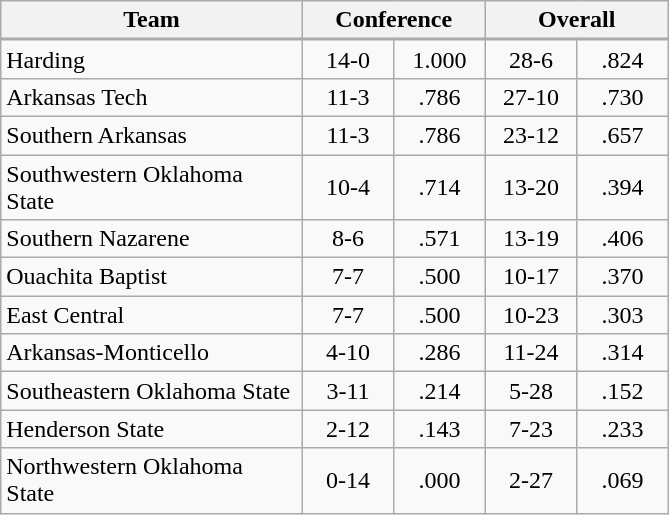<table class="wikitable" style="text-align:center">
<tr>
<th>Team</th>
<th colspan=2>Conference</th>
<th colspan=2>Overall</th>
</tr>
<tr height=0>
<td style="padding:0" width=200></td>
<td style="padding:0" width=60></td>
<td style="padding:0" width=60></td>
<td style="padding:0" width=60></td>
<td style="padding:0" width=60></td>
</tr>
<tr>
<td align=left>Harding</td>
<td>14-0</td>
<td>1.000</td>
<td>28-6</td>
<td>.824</td>
</tr>
<tr>
<td align=left>Arkansas Tech</td>
<td>11-3</td>
<td>.786</td>
<td>27-10</td>
<td>.730</td>
</tr>
<tr>
<td align=left>Southern Arkansas</td>
<td>11-3</td>
<td>.786</td>
<td>23-12</td>
<td>.657</td>
</tr>
<tr>
<td align=left>Southwestern Oklahoma State</td>
<td>10-4</td>
<td>.714</td>
<td>13-20</td>
<td>.394</td>
</tr>
<tr>
<td align=left>Southern Nazarene</td>
<td>8-6</td>
<td>.571</td>
<td>13-19</td>
<td>.406</td>
</tr>
<tr>
<td align=left>Ouachita Baptist</td>
<td>7-7</td>
<td>.500</td>
<td>10-17</td>
<td>.370</td>
</tr>
<tr>
<td align=left>East Central</td>
<td>7-7</td>
<td>.500</td>
<td>10-23</td>
<td>.303</td>
</tr>
<tr>
<td align=left>Arkansas-Monticello</td>
<td>4-10</td>
<td>.286</td>
<td>11-24</td>
<td>.314</td>
</tr>
<tr>
<td align=left>Southeastern Oklahoma State</td>
<td>3-11</td>
<td>.214</td>
<td>5-28</td>
<td>.152</td>
</tr>
<tr>
<td align=left>Henderson State</td>
<td>2-12</td>
<td>.143</td>
<td>7-23</td>
<td>.233</td>
</tr>
<tr>
<td align=left>Northwestern Oklahoma State</td>
<td>0-14</td>
<td>.000</td>
<td>2-27</td>
<td>.069</td>
</tr>
</table>
